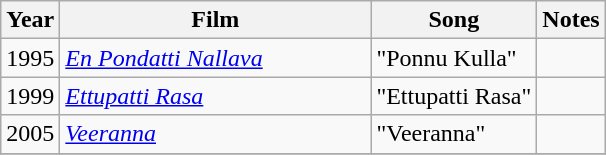<table class="wikitable sortable">
<tr>
<th>Year</th>
<th style="width:200px;">Film</th>
<th>Song</th>
<th class="unsortable">Notes</th>
</tr>
<tr>
<td>1995</td>
<td><em><a href='#'>En Pondatti Nallava</a></em></td>
<td>"Ponnu Kulla"</td>
<td></td>
</tr>
<tr>
<td>1999</td>
<td><em><a href='#'>Ettupatti Rasa</a></em></td>
<td>"Ettupatti Rasa"</td>
<td></td>
</tr>
<tr>
<td>2005</td>
<td><em><a href='#'>Veeranna</a></em></td>
<td>"Veeranna"</td>
<td></td>
</tr>
<tr>
</tr>
</table>
